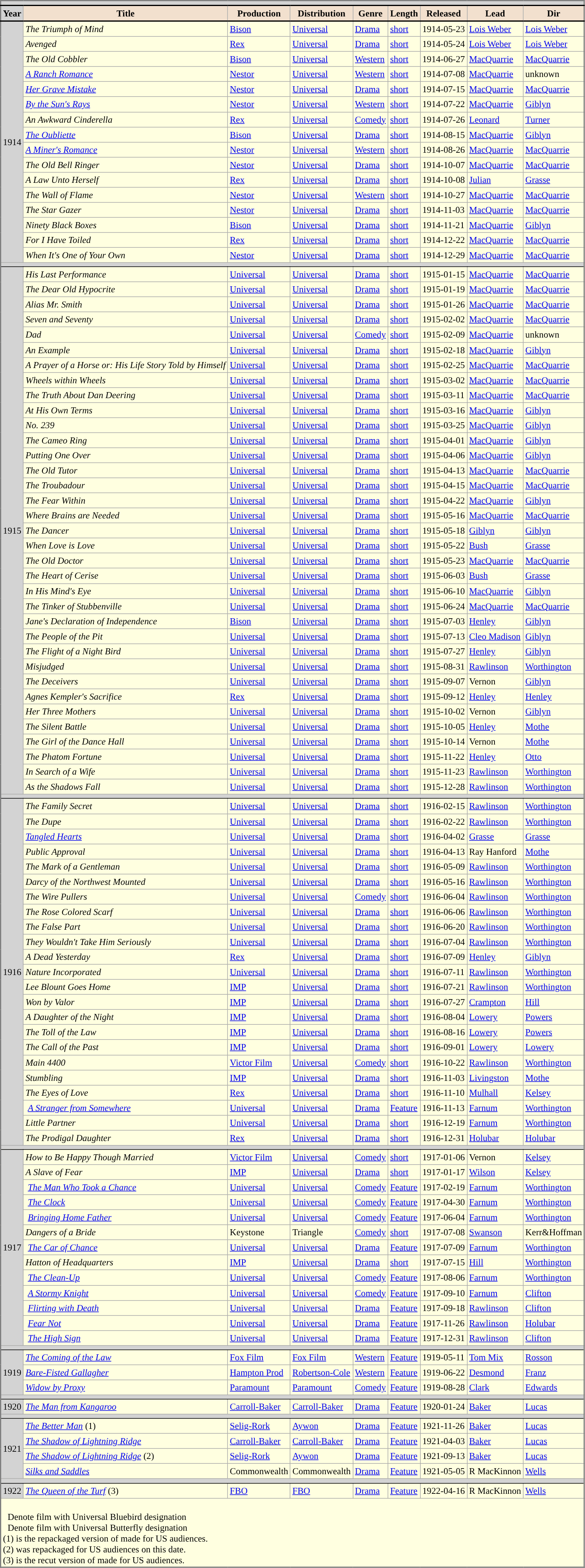<table class="wikitable sortable" style="background:lightyellow; border:2px solid gray;font-size:95%">
<tr>
<th colspan="18" style="border:1px solid #808080;background:lightgrey;"></th>
</tr>
<tr>
<th style="border-bottom:2px solid black;border-top:2px solid black;background:lightgrey" class="unsortable">Year</th>
<th style="border-bottom:2px solid black;border-top:2px solid black;background:#F2E0CE">Title</th>
<th style="border-bottom:2px solid black;border-top:2px solid black;background:#F2E0CE">Production</th>
<th style="border-bottom:2px solid black;border-top:2px solid black;background:#F2E0CE">Distribution</th>
<th style="border-bottom:2px solid black;border-top:2px solid black;background:#F2E0CE">Genre</th>
<th style="border-bottom:2px solid black;border-top:2px solid black;background:#F2E0CE">Length</th>
<th style="border-bottom:2px solid black;border-top:2px solid black;background:#F2E0CE">Released</th>
<th style="border-bottom:2px solid black;border-top:2px solid black;background:#F2E0CE">Lead</th>
<th style="border-bottom:2px solid black;border-top:2px solid black;background:#F2E0CE">Dir</th>
</tr>
<tr>
<td rowspan="16" style="background:lightgrey">1914<br><span><strong></strong></span></td>
<td><em>The Triumph of Mind</em></td>
<td><a href='#'>Bison</a></td>
<td><a href='#'>Universal</a></td>
<td><a href='#'>Drama</a></td>
<td><a href='#'>short</a></td>
<td>1914-05-23</td>
<td><a href='#'>Lois Weber</a></td>
<td><a href='#'>Lois Weber</a></td>
</tr>
<tr>
<td><em>Avenged</em></td>
<td><a href='#'>Rex</a></td>
<td><a href='#'>Universal</a></td>
<td><a href='#'>Drama</a></td>
<td><a href='#'>short</a></td>
<td>1914-05-24</td>
<td><a href='#'>Lois Weber</a></td>
<td><a href='#'>Lois Weber</a></td>
</tr>
<tr>
<td><em>The Old Cobbler </em></td>
<td><a href='#'>Bison</a></td>
<td><a href='#'>Universal</a></td>
<td><a href='#'>Western</a></td>
<td><a href='#'>short</a></td>
<td>1914-06-27</td>
<td><a href='#'>MacQuarrie</a></td>
<td><a href='#'>MacQuarrie</a></td>
</tr>
<tr>
<td><em><a href='#'>A Ranch Romance</a></em></td>
<td><a href='#'>Nestor</a></td>
<td><a href='#'>Universal</a></td>
<td><a href='#'>Western</a></td>
<td><a href='#'>short</a></td>
<td>1914-07-08</td>
<td><a href='#'>MacQuarrie</a></td>
<td>unknown</td>
</tr>
<tr>
<td><em><a href='#'>Her Grave Mistake</a></em></td>
<td><a href='#'>Nestor</a></td>
<td><a href='#'>Universal</a></td>
<td><a href='#'>Drama</a></td>
<td><a href='#'>short</a></td>
<td>1914-07-15</td>
<td><a href='#'>MacQuarrie</a></td>
<td><a href='#'>MacQuarrie</a></td>
</tr>
<tr>
<td><em><a href='#'>By the Sun's Rays</a></em></td>
<td><a href='#'>Nestor</a></td>
<td><a href='#'>Universal</a></td>
<td><a href='#'>Western</a></td>
<td><a href='#'>short</a></td>
<td>1914-07-22</td>
<td><a href='#'>MacQuarrie</a></td>
<td><a href='#'>Giblyn</a></td>
</tr>
<tr>
<td><em>An Awkward Cinderella</em></td>
<td><a href='#'>Rex</a></td>
<td><a href='#'>Universal</a></td>
<td><a href='#'>Comedy</a></td>
<td><a href='#'>short</a></td>
<td>1914-07-26</td>
<td><a href='#'>Leonard</a></td>
<td><a href='#'>Turner</a></td>
</tr>
<tr>
<td><em><a href='#'>The Oubliette</a></em></td>
<td><a href='#'>Bison</a></td>
<td><a href='#'>Universal</a></td>
<td><a href='#'>Drama</a></td>
<td><a href='#'>short</a></td>
<td>1914-08-15</td>
<td><a href='#'>MacQuarrie</a></td>
<td><a href='#'>Giblyn</a></td>
</tr>
<tr>
<td><em><a href='#'>A Miner's Romance</a></em></td>
<td><a href='#'>Nestor</a></td>
<td><a href='#'>Universal</a></td>
<td><a href='#'>Western</a></td>
<td><a href='#'>short</a></td>
<td>1914-08-26</td>
<td><a href='#'>MacQuarrie</a></td>
<td><a href='#'>MacQuarrie</a></td>
</tr>
<tr>
<td><em>The Old Bell Ringer</em></td>
<td><a href='#'>Nestor</a></td>
<td><a href='#'>Universal</a></td>
<td><a href='#'>Drama</a></td>
<td><a href='#'>short</a></td>
<td>1914-10-07</td>
<td><a href='#'>MacQuarrie</a></td>
<td><a href='#'>MacQuarrie</a></td>
</tr>
<tr>
<td><em>A Law Unto Herself</em></td>
<td><a href='#'>Rex</a></td>
<td><a href='#'>Universal</a></td>
<td><a href='#'>Drama</a></td>
<td><a href='#'>short</a></td>
<td>1914-10-08</td>
<td><a href='#'>Julian</a></td>
<td><a href='#'>Grasse</a></td>
</tr>
<tr>
<td><em>The Wall of Flame</em></td>
<td><a href='#'>Nestor</a></td>
<td><a href='#'>Universal</a></td>
<td><a href='#'>Western</a></td>
<td><a href='#'>short</a></td>
<td>1914-10-27</td>
<td><a href='#'>MacQuarrie</a></td>
<td><a href='#'>MacQuarrie</a></td>
</tr>
<tr>
<td><em>The Star Gazer</em></td>
<td><a href='#'>Nestor</a></td>
<td><a href='#'>Universal</a></td>
<td><a href='#'>Drama</a></td>
<td><a href='#'>short</a></td>
<td>1914-11-03</td>
<td><a href='#'>MacQuarrie</a></td>
<td><a href='#'>MacQuarrie</a></td>
</tr>
<tr>
<td><em>Ninety Black Boxes</em></td>
<td><a href='#'>Bison</a></td>
<td><a href='#'>Universal</a></td>
<td><a href='#'>Drama</a></td>
<td><a href='#'>short</a></td>
<td>1914-11-21</td>
<td><a href='#'>MacQuarrie</a></td>
<td><a href='#'>Giblyn</a></td>
</tr>
<tr>
<td><em>For I Have Toiled</em></td>
<td><a href='#'>Rex</a></td>
<td><a href='#'>Universal</a></td>
<td><a href='#'>Drama</a></td>
<td><a href='#'>short</a></td>
<td>1914-12-22</td>
<td><a href='#'>MacQuarrie</a></td>
<td><a href='#'>MacQuarrie</a></td>
</tr>
<tr>
<td><em>When It's One of Your Own</em></td>
<td><a href='#'>Nestor</a></td>
<td><a href='#'>Universal</a></td>
<td><a href='#'>Drama</a></td>
<td><a href='#'>short</a></td>
<td>1914-12-29</td>
<td><a href='#'>MacQuarrie</a></td>
<td><a href='#'>MacQuarrie</a></td>
</tr>
<tr>
<td colspan="9" style="border-bottom:1px solid black;background:lightgrey;"></td>
</tr>
<tr>
<td rowspan="35" style="background:lightgrey">1915<br><span><strong></strong></span></td>
<td><em>His Last Performance</em></td>
<td><a href='#'>Universal</a></td>
<td><a href='#'>Universal</a></td>
<td><a href='#'>Drama</a></td>
<td><a href='#'>short</a></td>
<td>1915-01-15</td>
<td><a href='#'>MacQuarrie</a></td>
<td><a href='#'>MacQuarrie</a></td>
</tr>
<tr>
<td><em>The Dear Old Hypocrite</em></td>
<td><a href='#'>Universal</a></td>
<td><a href='#'>Universal</a></td>
<td><a href='#'>Drama</a></td>
<td><a href='#'>short</a></td>
<td>1915-01-19</td>
<td><a href='#'>MacQuarrie</a></td>
<td><a href='#'>MacQuarrie</a></td>
</tr>
<tr>
<td><em>Alias Mr. Smith</em></td>
<td><a href='#'>Universal</a></td>
<td><a href='#'>Universal</a></td>
<td><a href='#'>Drama</a></td>
<td><a href='#'>short</a></td>
<td>1915-01-26</td>
<td><a href='#'>MacQuarrie</a></td>
<td><a href='#'>MacQuarrie</a></td>
</tr>
<tr>
<td><em>Seven and Seventy</em></td>
<td><a href='#'>Universal</a></td>
<td><a href='#'>Universal</a></td>
<td><a href='#'>Drama</a></td>
<td><a href='#'>short</a></td>
<td>1915-02-02</td>
<td><a href='#'>MacQuarrie</a></td>
<td><a href='#'>MacQuarrie</a></td>
</tr>
<tr>
<td><em>Dad</em></td>
<td><a href='#'>Universal</a></td>
<td><a href='#'>Universal</a></td>
<td><a href='#'>Comedy</a></td>
<td><a href='#'>short</a></td>
<td>1915-02-09</td>
<td><a href='#'>MacQuarrie</a></td>
<td>unknown</td>
</tr>
<tr>
<td><em>An Example</em></td>
<td><a href='#'>Universal</a></td>
<td><a href='#'>Universal</a></td>
<td><a href='#'>Drama</a></td>
<td><a href='#'>short</a></td>
<td>1915-02-18</td>
<td><a href='#'>MacQuarrie</a></td>
<td><a href='#'>Giblyn</a></td>
</tr>
<tr>
<td><em>A Prayer of a Horse or: His Life Story Told by Himself</em></td>
<td><a href='#'>Universal</a></td>
<td><a href='#'>Universal</a></td>
<td><a href='#'>Drama</a></td>
<td><a href='#'>short</a></td>
<td>1915-02-25</td>
<td><a href='#'>MacQuarrie</a></td>
<td><a href='#'>MacQuarrie</a></td>
</tr>
<tr>
<td><em>Wheels within Wheels</em></td>
<td><a href='#'>Universal</a></td>
<td><a href='#'>Universal</a></td>
<td><a href='#'>Drama</a></td>
<td><a href='#'>short</a></td>
<td>1915-03-02</td>
<td><a href='#'>MacQuarrie</a></td>
<td><a href='#'>MacQuarrie</a></td>
</tr>
<tr>
<td><em>The Truth About Dan Deering</em></td>
<td><a href='#'>Universal</a></td>
<td><a href='#'>Universal</a></td>
<td><a href='#'>Drama</a></td>
<td><a href='#'>short</a></td>
<td>1915-03-11</td>
<td><a href='#'>MacQuarrie</a></td>
<td><a href='#'>MacQuarrie</a></td>
</tr>
<tr>
<td><em>At His Own Terms</em></td>
<td><a href='#'>Universal</a></td>
<td><a href='#'>Universal</a></td>
<td><a href='#'>Drama</a></td>
<td><a href='#'>short</a></td>
<td>1915-03-16</td>
<td><a href='#'>MacQuarrie</a></td>
<td><a href='#'>Giblyn</a></td>
</tr>
<tr>
<td><em>No. 239</em></td>
<td><a href='#'>Universal</a></td>
<td><a href='#'>Universal</a></td>
<td><a href='#'>Drama</a></td>
<td><a href='#'>short</a></td>
<td>1915-03-25</td>
<td><a href='#'>MacQuarrie</a></td>
<td><a href='#'>Giblyn</a></td>
</tr>
<tr>
<td><em>The Cameo Ring</em></td>
<td><a href='#'>Universal</a></td>
<td><a href='#'>Universal</a></td>
<td><a href='#'>Drama</a></td>
<td><a href='#'>short</a></td>
<td>1915-04-01</td>
<td><a href='#'>MacQuarrie</a></td>
<td><a href='#'>Giblyn</a></td>
</tr>
<tr>
<td><em>Putting One Over</em></td>
<td><a href='#'>Universal</a></td>
<td><a href='#'>Universal</a></td>
<td><a href='#'>Drama</a></td>
<td><a href='#'>short</a></td>
<td>1915-04-06</td>
<td><a href='#'>MacQuarrie</a></td>
<td><a href='#'>Giblyn</a></td>
</tr>
<tr>
<td><em>The Old Tutor</em></td>
<td><a href='#'>Universal</a></td>
<td><a href='#'>Universal</a></td>
<td><a href='#'>Drama</a></td>
<td><a href='#'>short</a></td>
<td>1915-04-13</td>
<td><a href='#'>MacQuarrie</a></td>
<td><a href='#'>MacQuarrie</a></td>
</tr>
<tr>
<td><em>The Troubadour</em></td>
<td><a href='#'>Universal</a></td>
<td><a href='#'>Universal</a></td>
<td><a href='#'>Drama</a></td>
<td><a href='#'>short</a></td>
<td>1915-04-15</td>
<td><a href='#'>MacQuarrie</a></td>
<td><a href='#'>MacQuarrie</a></td>
</tr>
<tr>
<td><em>The Fear Within</em></td>
<td><a href='#'>Universal</a></td>
<td><a href='#'>Universal</a></td>
<td><a href='#'>Drama</a></td>
<td><a href='#'>short</a></td>
<td>1915-04-22</td>
<td><a href='#'>MacQuarrie</a></td>
<td><a href='#'>Giblyn</a></td>
</tr>
<tr>
<td><em>Where Brains are Needed</em></td>
<td><a href='#'>Universal</a></td>
<td><a href='#'>Universal</a></td>
<td><a href='#'>Drama</a></td>
<td><a href='#'>short</a></td>
<td>1915-05-16</td>
<td><a href='#'>MacQuarrie</a></td>
<td><a href='#'>MacQuarrie</a></td>
</tr>
<tr>
<td><em>The Dancer</em></td>
<td><a href='#'>Universal</a></td>
<td><a href='#'>Universal</a></td>
<td><a href='#'>Drama</a></td>
<td><a href='#'>short</a></td>
<td>1915-05-18</td>
<td><a href='#'>Giblyn</a></td>
<td><a href='#'>Giblyn</a></td>
</tr>
<tr>
<td><em>When Love is Love</em></td>
<td><a href='#'>Universal</a></td>
<td><a href='#'>Universal</a></td>
<td><a href='#'>Drama</a></td>
<td><a href='#'>short</a></td>
<td>1915-05-22</td>
<td><a href='#'>Bush</a></td>
<td><a href='#'>Grasse</a></td>
</tr>
<tr>
<td><em>The Old Doctor</em></td>
<td><a href='#'>Universal</a></td>
<td><a href='#'>Universal</a></td>
<td><a href='#'>Drama</a></td>
<td><a href='#'>short</a></td>
<td>1915-05-23</td>
<td><a href='#'>MacQuarrie</a></td>
<td><a href='#'>MacQuarrie</a></td>
</tr>
<tr>
<td><em>The Heart of Cerise</em></td>
<td><a href='#'>Universal</a></td>
<td><a href='#'>Universal</a></td>
<td><a href='#'>Drama</a></td>
<td><a href='#'>short</a></td>
<td>1915-06-03</td>
<td><a href='#'>Bush</a></td>
<td><a href='#'>Grasse</a></td>
</tr>
<tr>
<td><em>In His Mind's Eye</em></td>
<td><a href='#'>Universal</a></td>
<td><a href='#'>Universal</a></td>
<td><a href='#'>Drama</a></td>
<td><a href='#'>short</a></td>
<td>1915-06-10</td>
<td><a href='#'>MacQuarrie</a></td>
<td><a href='#'>Giblyn</a></td>
</tr>
<tr>
<td><em>The Tinker of Stubbenville</em></td>
<td><a href='#'>Universal</a></td>
<td><a href='#'>Universal</a></td>
<td><a href='#'>Drama</a></td>
<td><a href='#'>short</a></td>
<td>1915-06-24</td>
<td><a href='#'>MacQuarrie</a></td>
<td><a href='#'>MacQuarrie</a></td>
</tr>
<tr>
<td><em>Jane's Declaration of Independence</em></td>
<td><a href='#'>Bison</a></td>
<td><a href='#'>Universal</a></td>
<td><a href='#'>Drama</a></td>
<td><a href='#'>short</a></td>
<td>1915-07-03</td>
<td><a href='#'>Henley</a></td>
<td><a href='#'>Giblyn</a></td>
</tr>
<tr>
<td><em>The People of the Pit</em></td>
<td><a href='#'>Universal</a></td>
<td><a href='#'>Universal</a></td>
<td><a href='#'>Drama</a></td>
<td><a href='#'>short</a></td>
<td>1915-07-13</td>
<td><a href='#'>Cleo Madison</a></td>
<td><a href='#'>Giblyn</a></td>
</tr>
<tr>
<td><em>The Flight of a Night Bird</em></td>
<td><a href='#'>Universal</a></td>
<td><a href='#'>Universal</a></td>
<td><a href='#'>Drama</a></td>
<td><a href='#'>short</a></td>
<td>1915-07-27</td>
<td><a href='#'>Henley</a></td>
<td><a href='#'>Giblyn</a></td>
</tr>
<tr>
<td><em>Misjudged</em></td>
<td><a href='#'>Universal</a></td>
<td><a href='#'>Universal</a></td>
<td><a href='#'>Drama</a></td>
<td><a href='#'>short</a></td>
<td>1915-08-31</td>
<td><a href='#'>Rawlinson</a></td>
<td><a href='#'>Worthington</a></td>
</tr>
<tr>
<td><em>The Deceivers</em></td>
<td><a href='#'>Universal</a></td>
<td><a href='#'>Universal</a></td>
<td><a href='#'>Drama</a></td>
<td><a href='#'>short</a></td>
<td>1915-09-07</td>
<td>Vernon</td>
<td><a href='#'>Giblyn</a></td>
</tr>
<tr>
<td><em>Agnes Kempler's Sacrifice</em></td>
<td><a href='#'>Rex</a></td>
<td><a href='#'>Universal</a></td>
<td><a href='#'>Drama</a></td>
<td><a href='#'>short</a></td>
<td>1915-09-12</td>
<td><a href='#'>Henley</a></td>
<td><a href='#'>Henley</a></td>
</tr>
<tr>
<td><em>Her Three Mothers</em></td>
<td><a href='#'>Universal</a></td>
<td><a href='#'>Universal</a></td>
<td><a href='#'>Drama</a></td>
<td><a href='#'>short</a></td>
<td>1915-10-02</td>
<td>Vernon</td>
<td><a href='#'>Giblyn</a></td>
</tr>
<tr>
<td><em>The Silent Battle</em></td>
<td><a href='#'>Universal</a></td>
<td><a href='#'>Universal</a></td>
<td><a href='#'>Drama</a></td>
<td><a href='#'>short</a></td>
<td>1915-10-05</td>
<td><a href='#'>Henley</a></td>
<td><a href='#'>Mothe</a></td>
</tr>
<tr>
<td><em>The Girl of the Dance Hall</em></td>
<td><a href='#'>Universal</a></td>
<td><a href='#'>Universal</a></td>
<td><a href='#'>Drama</a></td>
<td><a href='#'>short</a></td>
<td>1915-10-14</td>
<td>Vernon</td>
<td><a href='#'>Mothe</a></td>
</tr>
<tr>
<td><em>The Phatom Fortune</em></td>
<td><a href='#'>Universal</a></td>
<td><a href='#'>Universal</a></td>
<td><a href='#'>Drama</a></td>
<td><a href='#'>short</a></td>
<td>1915-11-22</td>
<td><a href='#'>Henley</a></td>
<td><a href='#'>Otto</a></td>
</tr>
<tr>
<td><em>In Search of a Wife</em></td>
<td><a href='#'>Universal</a></td>
<td><a href='#'>Universal</a></td>
<td><a href='#'>Drama</a></td>
<td><a href='#'>short</a></td>
<td>1915-11-23</td>
<td><a href='#'>Rawlinson</a></td>
<td><a href='#'>Worthington</a></td>
</tr>
<tr>
<td><em>As the Shadows Fall</em></td>
<td><a href='#'>Universal</a></td>
<td><a href='#'>Universal</a></td>
<td><a href='#'>Drama</a></td>
<td><a href='#'>short</a></td>
<td>1915-12-28</td>
<td><a href='#'>Rawlinson</a></td>
<td><a href='#'>Worthington</a></td>
</tr>
<tr>
<td colspan="9" style="border-bottom:1px solid black;background:lightgrey;"></td>
</tr>
<tr>
<td rowspan="23" style="background:lightgrey">1916<br><span><strong></strong></span></td>
<td><em>The Family Secret</em></td>
<td><a href='#'>Universal</a></td>
<td><a href='#'>Universal</a></td>
<td><a href='#'>Drama</a></td>
<td><a href='#'>short</a></td>
<td>1916-02-15</td>
<td><a href='#'>Rawlinson</a></td>
<td><a href='#'>Worthington</a></td>
</tr>
<tr>
<td><em>The Dupe</em></td>
<td><a href='#'>Universal</a></td>
<td><a href='#'>Universal</a></td>
<td><a href='#'>Drama</a></td>
<td><a href='#'>short</a></td>
<td>1916-02-22</td>
<td><a href='#'>Rawlinson</a></td>
<td><a href='#'>Worthington</a></td>
</tr>
<tr>
<td><em><a href='#'>Tangled Hearts</a></em></td>
<td><a href='#'>Universal</a></td>
<td><a href='#'>Universal</a></td>
<td><a href='#'>Drama</a></td>
<td><a href='#'>short</a></td>
<td>1916-04-02</td>
<td><a href='#'>Grasse</a></td>
<td><a href='#'>Grasse</a></td>
</tr>
<tr>
<td><em>Public Approval</em></td>
<td><a href='#'>Universal</a></td>
<td><a href='#'>Universal</a></td>
<td><a href='#'>Drama</a></td>
<td><a href='#'>short</a></td>
<td>1916-04-13</td>
<td>Ray Hanford</td>
<td><a href='#'>Mothe</a></td>
</tr>
<tr>
<td><em>The Mark of a Gentleman</em></td>
<td><a href='#'>Universal</a></td>
<td><a href='#'>Universal</a></td>
<td><a href='#'>Drama</a></td>
<td><a href='#'>short</a></td>
<td>1916-05-09</td>
<td><a href='#'>Rawlinson</a></td>
<td><a href='#'>Worthington</a></td>
</tr>
<tr>
<td><em>Darcy of the Northwest Mounted</em></td>
<td><a href='#'>Universal</a></td>
<td><a href='#'>Universal</a></td>
<td><a href='#'>Drama</a></td>
<td><a href='#'>short</a></td>
<td>1916-05-16</td>
<td><a href='#'>Rawlinson</a></td>
<td><a href='#'>Worthington</a></td>
</tr>
<tr>
<td><em>The Wire Pullers</em></td>
<td><a href='#'>Universal</a></td>
<td><a href='#'>Universal</a></td>
<td><a href='#'>Comedy</a></td>
<td><a href='#'>short</a></td>
<td>1916-06-04</td>
<td><a href='#'>Rawlinson</a></td>
<td><a href='#'>Worthington</a></td>
</tr>
<tr>
<td><em>The Rose Colored Scarf</em></td>
<td><a href='#'>Universal</a></td>
<td><a href='#'>Universal</a></td>
<td><a href='#'>Drama</a></td>
<td><a href='#'>short</a></td>
<td>1916-06-06</td>
<td><a href='#'>Rawlinson</a></td>
<td><a href='#'>Worthington</a></td>
</tr>
<tr>
<td><em>The False Part</em></td>
<td><a href='#'>Universal</a></td>
<td><a href='#'>Universal</a></td>
<td><a href='#'>Drama</a></td>
<td><a href='#'>short</a></td>
<td>1916-06-20</td>
<td><a href='#'>Rawlinson</a></td>
<td><a href='#'>Worthington</a></td>
</tr>
<tr>
<td><em>They Wouldn't Take Him Seriously</em></td>
<td><a href='#'>Universal</a></td>
<td><a href='#'>Universal</a></td>
<td><a href='#'>Drama</a></td>
<td><a href='#'>short</a></td>
<td>1916-07-04</td>
<td><a href='#'>Rawlinson</a></td>
<td><a href='#'>Worthington</a></td>
</tr>
<tr>
<td><em>A Dead Yesterday</em></td>
<td><a href='#'>Rex</a></td>
<td><a href='#'>Universal</a></td>
<td><a href='#'>Drama</a></td>
<td><a href='#'>short</a></td>
<td>1916-07-09</td>
<td><a href='#'>Henley</a></td>
<td><a href='#'>Giblyn</a></td>
</tr>
<tr>
<td><em>Nature Incorporated</em></td>
<td><a href='#'>Universal</a></td>
<td><a href='#'>Universal</a></td>
<td><a href='#'>Drama</a></td>
<td><a href='#'>short</a></td>
<td>1916-07-11</td>
<td><a href='#'>Rawlinson</a></td>
<td><a href='#'>Worthington</a></td>
</tr>
<tr>
<td><em>Lee Blount Goes Home</em></td>
<td><a href='#'>IMP</a></td>
<td><a href='#'>Universal</a></td>
<td><a href='#'>Drama</a></td>
<td><a href='#'>short</a></td>
<td>1916-07-21</td>
<td><a href='#'>Rawlinson</a></td>
<td><a href='#'>Worthington</a></td>
</tr>
<tr>
<td><em>Won by Valor</em></td>
<td><a href='#'>IMP</a></td>
<td><a href='#'>Universal</a></td>
<td><a href='#'>Drama</a></td>
<td><a href='#'>short</a></td>
<td>1916-07-27</td>
<td><a href='#'>Crampton</a></td>
<td><a href='#'>Hill</a></td>
</tr>
<tr>
<td><em>A Daughter of the Night</em></td>
<td><a href='#'>IMP</a></td>
<td><a href='#'>Universal</a></td>
<td><a href='#'>Drama</a></td>
<td><a href='#'>short</a></td>
<td>1916-08-04</td>
<td><a href='#'>Lowery</a></td>
<td><a href='#'>Powers</a></td>
</tr>
<tr>
<td><em>The Toll of the Law</em></td>
<td><a href='#'>IMP</a></td>
<td><a href='#'>Universal</a></td>
<td><a href='#'>Drama</a></td>
<td><a href='#'>short</a></td>
<td>1916-08-16</td>
<td><a href='#'>Lowery</a></td>
<td><a href='#'>Powers</a></td>
</tr>
<tr>
<td><em>The Call of the Past</em></td>
<td><a href='#'>IMP</a></td>
<td><a href='#'>Universal</a></td>
<td><a href='#'>Drama</a></td>
<td><a href='#'>short</a></td>
<td>1916-09-01</td>
<td><a href='#'>Lowery</a></td>
<td><a href='#'>Lowery</a></td>
</tr>
<tr>
<td><em>Main 4400</em></td>
<td><a href='#'>Victor Film</a></td>
<td><a href='#'>Universal</a></td>
<td><a href='#'>Comedy</a></td>
<td><a href='#'>short</a></td>
<td>1916-10-22</td>
<td><a href='#'>Rawlinson</a></td>
<td><a href='#'>Worthington</a></td>
</tr>
<tr>
<td><em>Stumbling</em></td>
<td><a href='#'>IMP</a></td>
<td><a href='#'>Universal</a></td>
<td><a href='#'>Drama</a></td>
<td><a href='#'>short</a></td>
<td>1916-11-03</td>
<td><a href='#'>Livingston</a></td>
<td><a href='#'>Mothe</a></td>
</tr>
<tr>
<td><em>The Eyes of Love</em></td>
<td><a href='#'>Rex</a></td>
<td><a href='#'>Universal</a></td>
<td><a href='#'>Drama</a></td>
<td><a href='#'>short</a></td>
<td>1916-11-10</td>
<td><a href='#'>Mulhall</a></td>
<td><a href='#'>Kelsey</a></td>
</tr>
<tr>
<td><em> <a href='#'>A Stranger from Somewhere</a></em></td>
<td><a href='#'>Universal</a></td>
<td><a href='#'>Universal</a></td>
<td><a href='#'>Drama</a></td>
<td><a href='#'>Feature</a></td>
<td>1916-11-13</td>
<td><a href='#'>Farnum</a></td>
<td><a href='#'>Worthington</a></td>
</tr>
<tr>
<td><em>Little Partner</em></td>
<td><a href='#'>Universal</a></td>
<td><a href='#'>Universal</a></td>
<td><a href='#'>Drama</a></td>
<td><a href='#'>short</a></td>
<td>1916-12-19</td>
<td><a href='#'>Farnum</a></td>
<td><a href='#'>Worthington</a></td>
</tr>
<tr>
<td><em>The Prodigal Daughter</em></td>
<td><a href='#'>Rex</a></td>
<td><a href='#'>Universal</a></td>
<td><a href='#'>Drama</a></td>
<td><a href='#'>short</a></td>
<td>1916-12-31</td>
<td><a href='#'>Holubar</a></td>
<td><a href='#'>Holubar</a></td>
</tr>
<tr>
<td colspan="9" style="border-bottom:1px solid black;background:lightgrey;"></td>
</tr>
<tr>
<td rowspan="13" style="background:lightgrey">1917<br><span><strong></strong></span></td>
<td><em>How to Be Happy Though Married</em></td>
<td><a href='#'>Victor Film</a></td>
<td><a href='#'>Universal</a></td>
<td><a href='#'>Comedy</a></td>
<td><a href='#'>short</a></td>
<td>1917-01-06</td>
<td>Vernon</td>
<td><a href='#'>Kelsey</a></td>
</tr>
<tr>
<td><em>A Slave of Fear</em></td>
<td><a href='#'>IMP</a></td>
<td><a href='#'>Universal</a></td>
<td><a href='#'>Drama</a></td>
<td><a href='#'>short</a></td>
<td>1917-01-17</td>
<td><a href='#'>Wilson</a></td>
<td><a href='#'>Kelsey</a></td>
</tr>
<tr>
<td><em> <a href='#'>The Man Who Took a Chance</a></em></td>
<td><a href='#'>Universal</a></td>
<td><a href='#'>Universal</a></td>
<td><a href='#'>Comedy</a></td>
<td><a href='#'>Feature</a></td>
<td>1917-02-19</td>
<td><a href='#'>Farnum</a></td>
<td><a href='#'>Worthington</a></td>
</tr>
<tr>
<td><em> <a href='#'>The Clock</a></em></td>
<td><a href='#'>Universal</a></td>
<td><a href='#'>Universal</a></td>
<td><a href='#'>Comedy</a></td>
<td><a href='#'>Feature</a></td>
<td>1917-04-30</td>
<td><a href='#'>Farnum</a></td>
<td><a href='#'>Worthington</a></td>
</tr>
<tr>
<td><em> <a href='#'>Bringing Home Father</a></em></td>
<td><a href='#'>Universal</a></td>
<td><a href='#'>Universal</a></td>
<td><a href='#'>Comedy</a></td>
<td><a href='#'>Feature</a></td>
<td>1917-06-04</td>
<td><a href='#'>Farnum</a></td>
<td><a href='#'>Worthington</a></td>
</tr>
<tr>
<td><em>Dangers of a Bride</em></td>
<td>Keystone</td>
<td>Triangle</td>
<td><a href='#'>Comedy</a></td>
<td><a href='#'>short</a></td>
<td>1917-07-08</td>
<td><a href='#'>Swanson</a></td>
<td>Kerr&Hoffman</td>
</tr>
<tr>
<td><em> <a href='#'>The Car of Chance</a></em></td>
<td><a href='#'>Universal</a></td>
<td><a href='#'>Universal</a></td>
<td><a href='#'>Drama</a></td>
<td><a href='#'>Feature</a></td>
<td>1917-07-09</td>
<td><a href='#'>Farnum</a></td>
<td><a href='#'>Worthington</a></td>
</tr>
<tr>
<td><em>Hatton of Headquarters</em></td>
<td><a href='#'>IMP</a></td>
<td><a href='#'>Universal</a></td>
<td><a href='#'>Drama</a></td>
<td><a href='#'>short</a></td>
<td>1917-07-15</td>
<td><a href='#'>Hill</a></td>
<td><a href='#'>Worthington</a></td>
</tr>
<tr>
<td><em> <a href='#'>The Clean-Up</a></em></td>
<td><a href='#'>Universal</a></td>
<td><a href='#'>Universal</a></td>
<td><a href='#'>Comedy</a></td>
<td><a href='#'>Feature</a></td>
<td>1917-08-06</td>
<td><a href='#'>Farnum</a></td>
<td><a href='#'>Worthington</a></td>
</tr>
<tr>
<td><em> <a href='#'>A Stormy Knight</a></em></td>
<td><a href='#'>Universal</a></td>
<td><a href='#'>Universal</a></td>
<td><a href='#'>Comedy</a></td>
<td><a href='#'>Feature</a></td>
<td>1917-09-10</td>
<td><a href='#'>Farnum</a></td>
<td><a href='#'>Clifton</a></td>
</tr>
<tr>
<td><em> <a href='#'>Flirting with Death</a></em></td>
<td><a href='#'>Universal</a></td>
<td><a href='#'>Universal</a></td>
<td><a href='#'>Drama</a></td>
<td><a href='#'>Feature</a></td>
<td>1917-09-18</td>
<td><a href='#'>Rawlinson</a></td>
<td><a href='#'>Clifton</a></td>
</tr>
<tr>
<td><em> <a href='#'>Fear Not</a></em></td>
<td><a href='#'>Universal</a></td>
<td><a href='#'>Universal</a></td>
<td><a href='#'>Drama</a></td>
<td><a href='#'>Feature</a></td>
<td>1917-11-26</td>
<td><a href='#'>Rawlinson</a></td>
<td><a href='#'>Holubar</a></td>
</tr>
<tr>
<td><em> <a href='#'>The High Sign</a></em></td>
<td><a href='#'>Universal</a></td>
<td><a href='#'>Universal</a></td>
<td><a href='#'>Drama</a></td>
<td><a href='#'>Feature</a></td>
<td>1917-12-31</td>
<td><a href='#'>Rawlinson</a></td>
<td><a href='#'>Clifton</a></td>
</tr>
<tr>
<td colspan="9" style="border-bottom:1px solid black;background:lightgrey;"></td>
</tr>
<tr>
<td rowspan="3" style="background:lightgrey">1919</td>
<td><em><a href='#'>The Coming of the Law</a></em></td>
<td><a href='#'>Fox Film</a></td>
<td><a href='#'>Fox Film</a></td>
<td><a href='#'>Western</a></td>
<td><a href='#'>Feature</a></td>
<td>1919-05-11</td>
<td><a href='#'>Tom Mix</a></td>
<td><a href='#'>Rosson</a></td>
</tr>
<tr>
<td><em><a href='#'>Bare-Fisted Gallagher</a></em></td>
<td><a href='#'>Hampton Prod</a></td>
<td><a href='#'>Robertson-Cole</a></td>
<td><a href='#'>Western</a></td>
<td><a href='#'>Feature</a></td>
<td>1919-06-22</td>
<td><a href='#'>Desmond</a></td>
<td><a href='#'>Franz</a></td>
</tr>
<tr>
<td><em><a href='#'>Widow by Proxy</a></em></td>
<td><a href='#'>Paramount</a></td>
<td><a href='#'>Paramount</a></td>
<td><a href='#'>Comedy</a></td>
<td><a href='#'>Feature</a></td>
<td>1919-08-28</td>
<td><a href='#'>Clark</a></td>
<td><a href='#'>Edwards</a></td>
</tr>
<tr>
<td colspan="9" style="border-bottom:1px solid black;background:lightgrey;"></td>
</tr>
<tr>
<td rowspan="1" style="background:lightgrey">1920</td>
<td><em><a href='#'>The Man from Kangaroo</a></em></td>
<td><a href='#'>Carroll-Baker</a></td>
<td><a href='#'>Carroll-Baker</a></td>
<td><a href='#'>Drama</a></td>
<td><a href='#'>Feature</a></td>
<td>1920-01-24</td>
<td><a href='#'>Baker</a></td>
<td><a href='#'>Lucas</a></td>
</tr>
<tr>
<td colspan="9" style="border-bottom:1px solid black;background:lightgrey;"></td>
</tr>
<tr>
<td rowspan="4" style="background:lightgrey">1921</td>
<td><a href='#'><em>The Better Man</em></a> (1)</td>
<td><a href='#'>Selig-Rork</a></td>
<td><a href='#'>Aywon</a></td>
<td><a href='#'>Drama</a></td>
<td><a href='#'>Feature</a></td>
<td>1921-11-26</td>
<td><a href='#'>Baker</a></td>
<td><a href='#'>Lucas</a></td>
</tr>
<tr>
<td><em><a href='#'>The Shadow of Lightning Ridge</a></em></td>
<td><a href='#'>Carroll-Baker</a></td>
<td><a href='#'>Carroll-Baker</a></td>
<td><a href='#'>Drama</a></td>
<td><a href='#'>Feature</a></td>
<td>1921-04-03</td>
<td><a href='#'>Baker</a></td>
<td><a href='#'>Lucas</a></td>
</tr>
<tr>
<td><em><a href='#'>The Shadow of Lightning Ridge</a></em> (2)</td>
<td><a href='#'>Selig-Rork</a></td>
<td><a href='#'>Aywon</a></td>
<td><a href='#'>Drama</a></td>
<td><a href='#'>Feature</a></td>
<td>1921-09-13</td>
<td><a href='#'>Baker</a></td>
<td><a href='#'>Lucas</a></td>
</tr>
<tr>
<td><a href='#'><em>Silks and Saddles</em></a></td>
<td>Commonwealth</td>
<td>Commonwealth</td>
<td><a href='#'>Drama</a></td>
<td><a href='#'>Feature</a></td>
<td>1921-05-05</td>
<td>R MacKinnon</td>
<td><a href='#'>Wells</a></td>
</tr>
<tr>
<td colspan="9" style="border-bottom:1px solid black;background:lightgrey;"></td>
</tr>
<tr>
<td rowspan="1" style="background:lightgrey">1922</td>
<td><a href='#'><em>The Queen of the Turf</em></a> (3)</td>
<td><a href='#'>FBO</a></td>
<td><a href='#'>FBO</a></td>
<td><a href='#'>Drama</a></td>
<td><a href='#'>Feature</a></td>
<td>1922-04-16</td>
<td>R MacKinnon</td>
<td><a href='#'>Wells</a></td>
</tr>
<tr>
<td colspan="9"><br>  Denote film with Universal Bluebird designation<br>
  Denote film with Universal Butterfly designation<br>
(1)  is the repackaged version of  made for US audiences. <br>
(2)  was repackaged for US audiences on this date. <br>
(3)  is the recut version of  made for US audiences.</td>
</tr>
<tr>
</tr>
</table>
